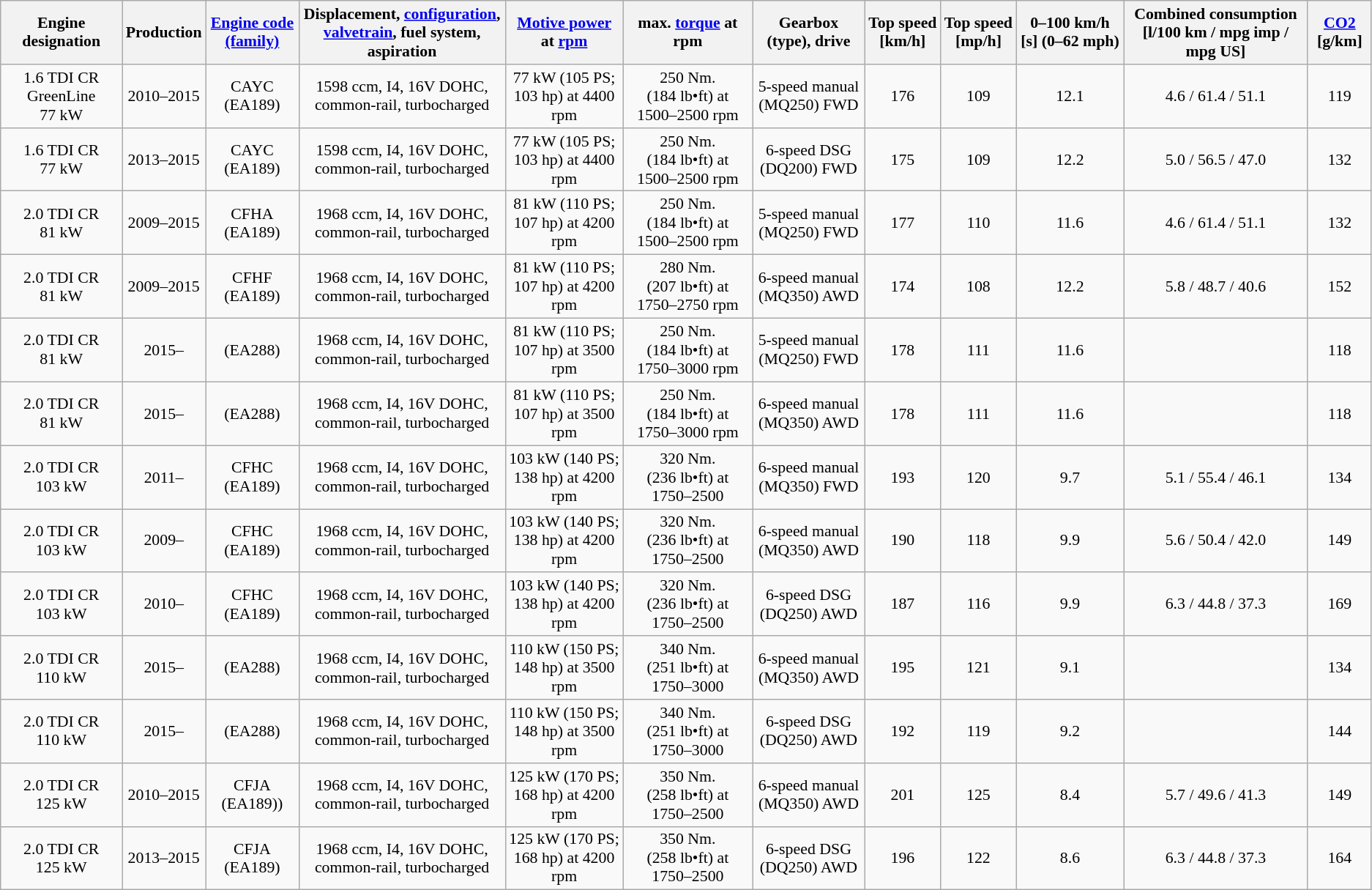<table class="wikitable" style="text-align:center; font-size:91%;">
<tr>
<th>Engine designation</th>
<th>Production</th>
<th><a href='#'>Engine code (family)</a></th>
<th>Displacement, <a href='#'>configuration</a>, <a href='#'>valvetrain</a>, fuel system, aspiration</th>
<th><a href='#'>Motive power</a> at <a href='#'>rpm</a></th>
<th>max. <a href='#'>torque</a> at rpm</th>
<th>Gearbox (type), drive</th>
<th>Top speed [km/h]</th>
<th>Top speed [mp/h]</th>
<th>0–100 km/h [s] (0–62 mph)</th>
<th>Combined consumption [l/100 km / mpg imp / mpg US]</th>
<th><a href='#'>CO2</a> [g/km]</th>
</tr>
<tr>
<td>1.6 TDI CR GreenLine 77 kW</td>
<td>2010–2015</td>
<td>CAYC (EA189)</td>
<td>1598 ccm, I4, 16V DOHC, common-rail, turbocharged</td>
<td>77 kW (105 PS; 103 hp) at 4400 rpm</td>
<td>250 Nm. (184 lb•ft) at 1500–2500 rpm</td>
<td>5-speed manual (MQ250) FWD</td>
<td>176</td>
<td>109</td>
<td>12.1</td>
<td>4.6 / 61.4 / 51.1</td>
<td>119</td>
</tr>
<tr>
<td>1.6 TDI CR 77 kW</td>
<td>2013–2015</td>
<td>CAYC (EA189)</td>
<td>1598 ccm, I4, 16V DOHC, common-rail, turbocharged</td>
<td>77 kW (105 PS; 103 hp) at 4400 rpm</td>
<td>250 Nm. (184 lb•ft) at 1500–2500 rpm</td>
<td>6-speed DSG (DQ200) FWD</td>
<td>175</td>
<td>109</td>
<td>12.2</td>
<td>5.0 / 56.5 / 47.0</td>
<td>132</td>
</tr>
<tr>
<td>2.0 TDI CR 81 kW</td>
<td>2009–2015</td>
<td>CFHA (EA189)</td>
<td>1968 ccm, I4, 16V DOHC, common-rail, turbocharged</td>
<td>81 kW (110 PS; 107 hp) at 4200 rpm</td>
<td>250 Nm. (184 lb•ft) at 1500–2500 rpm</td>
<td>5-speed manual (MQ250) FWD</td>
<td>177</td>
<td>110</td>
<td>11.6</td>
<td>4.6 / 61.4 / 51.1</td>
<td>132</td>
</tr>
<tr>
<td>2.0 TDI CR 81 kW</td>
<td>2009–2015</td>
<td>CFHF (EA189)</td>
<td>1968 ccm, I4, 16V DOHC, common-rail, turbocharged</td>
<td>81 kW (110 PS; 107 hp) at 4200 rpm</td>
<td>280 Nm. (207 lb•ft) at 1750–2750 rpm</td>
<td>6-speed manual (MQ350) AWD</td>
<td>174</td>
<td>108</td>
<td>12.2</td>
<td>5.8 / 48.7 / 40.6</td>
<td>152</td>
</tr>
<tr>
<td>2.0 TDI CR 81 kW</td>
<td>2015–</td>
<td>(EA288)</td>
<td>1968 ccm, I4, 16V DOHC, common-rail, turbocharged</td>
<td>81 kW (110 PS; 107 hp) at 3500 rpm</td>
<td>250 Nm. (184 lb•ft) at 1750–3000 rpm</td>
<td>5-speed manual (MQ250) FWD</td>
<td>178</td>
<td>111</td>
<td>11.6</td>
<td></td>
<td>118</td>
</tr>
<tr>
<td>2.0 TDI CR 81 kW</td>
<td>2015–</td>
<td>(EA288)</td>
<td>1968 ccm, I4, 16V DOHC, common-rail, turbocharged</td>
<td>81 kW (110 PS; 107 hp) at 3500 rpm</td>
<td>250 Nm. (184 lb•ft) at 1750–3000 rpm</td>
<td>6-speed manual (MQ350) AWD</td>
<td>178</td>
<td>111</td>
<td>11.6</td>
<td></td>
<td>118</td>
</tr>
<tr>
<td>2.0 TDI CR 103 kW</td>
<td>2011–</td>
<td>CFHC (EA189)</td>
<td>1968 ccm, I4, 16V DOHC, common-rail, turbocharged</td>
<td>103 kW (140 PS; 138 hp) at 4200 rpm</td>
<td>320 Nm. (236 lb•ft) at 1750–2500</td>
<td>6-speed manual (MQ350) FWD</td>
<td>193</td>
<td>120</td>
<td>9.7</td>
<td>5.1 / 55.4 / 46.1</td>
<td>134</td>
</tr>
<tr>
<td>2.0 TDI CR 103 kW</td>
<td>2009–</td>
<td>CFHC (EA189)</td>
<td>1968 ccm, I4, 16V DOHC, common-rail, turbocharged</td>
<td>103 kW (140 PS; 138 hp) at 4200 rpm</td>
<td>320 Nm. (236 lb•ft) at 1750–2500</td>
<td>6-speed manual (MQ350) AWD</td>
<td>190</td>
<td>118</td>
<td>9.9</td>
<td>5.6 / 50.4 / 42.0</td>
<td>149</td>
</tr>
<tr>
<td>2.0 TDI CR 103 kW</td>
<td>2010–</td>
<td>CFHC (EA189)</td>
<td>1968 ccm, I4, 16V DOHC, common-rail, turbocharged</td>
<td>103 kW (140 PS; 138 hp) at 4200 rpm</td>
<td>320 Nm. (236 lb•ft) at 1750–2500</td>
<td>6-speed DSG (DQ250) AWD</td>
<td>187</td>
<td>116</td>
<td>9.9</td>
<td>6.3 / 44.8 / 37.3</td>
<td>169</td>
</tr>
<tr>
<td>2.0 TDI CR 110 kW</td>
<td>2015–</td>
<td>(EA288)</td>
<td>1968 ccm, I4, 16V DOHC, common-rail, turbocharged</td>
<td>110 kW (150 PS; 148 hp) at 3500 rpm</td>
<td>340 Nm. (251 lb•ft) at 1750–3000</td>
<td>6-speed manual (MQ350) AWD</td>
<td>195</td>
<td>121</td>
<td>9.1</td>
<td></td>
<td>134</td>
</tr>
<tr>
<td>2.0 TDI CR 110 kW</td>
<td>2015–</td>
<td>(EA288)</td>
<td>1968 ccm, I4, 16V DOHC, common-rail, turbocharged</td>
<td>110 kW (150 PS; 148 hp) at 3500 rpm</td>
<td>340 Nm. (251 lb•ft) at 1750–3000</td>
<td>6-speed DSG (DQ250) AWD</td>
<td>192</td>
<td>119</td>
<td>9.2</td>
<td></td>
<td>144</td>
</tr>
<tr>
<td>2.0 TDI CR 125 kW</td>
<td>2010–2015</td>
<td>CFJA (EA189))</td>
<td>1968 ccm, I4, 16V DOHC, common-rail, turbocharged</td>
<td>125 kW (170 PS; 168 hp) at 4200 rpm</td>
<td>350 Nm. (258 lb•ft) at 1750–2500</td>
<td>6-speed manual (MQ350) AWD</td>
<td>201</td>
<td>125</td>
<td>8.4</td>
<td>5.7 / 49.6 / 41.3</td>
<td>149</td>
</tr>
<tr>
<td>2.0 TDI CR 125 kW</td>
<td>2013–2015</td>
<td>CFJA (EA189)</td>
<td>1968 ccm, I4, 16V DOHC, common-rail, turbocharged</td>
<td>125 kW (170 PS; 168 hp) at 4200 rpm</td>
<td>350 Nm. (258 lb•ft) at 1750–2500</td>
<td>6-speed DSG (DQ250) AWD</td>
<td>196</td>
<td>122</td>
<td>8.6</td>
<td>6.3 / 44.8 / 37.3</td>
<td>164</td>
</tr>
</table>
